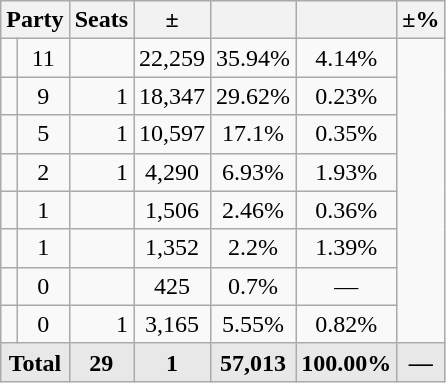<table class=wikitable>
<tr>
<th colspan=2 align=center>Party</th>
<th>Seats</th>
<th>±</th>
<th></th>
<th></th>
<th>±%</th>
</tr>
<tr>
<td></td>
<td align=center>11</td>
<td align=right></td>
<td align=center>22,259</td>
<td align=center>35.94%</td>
<td align=center> 4.14%</td>
</tr>
<tr>
<td></td>
<td align=center>9</td>
<td align=right> 1</td>
<td align=center>18,347</td>
<td align=center>29.62%</td>
<td align=center> 0.23%</td>
</tr>
<tr>
<td></td>
<td align=center>5</td>
<td align=right> 1</td>
<td align=center>10,597</td>
<td align=center>17.1%</td>
<td align=center> 0.35%</td>
</tr>
<tr>
<td></td>
<td align=center>2</td>
<td align="right"> 1</td>
<td align=center>4,290</td>
<td align=center>6.93%</td>
<td align=center> 1.93%</td>
</tr>
<tr>
<td></td>
<td align=center>1</td>
<td align=right></td>
<td align=center>1,506</td>
<td align=center>2.46%</td>
<td align=center> 0.36%</td>
</tr>
<tr>
<td></td>
<td align=center>1</td>
<td align=right></td>
<td align=center>1,352</td>
<td align=center>2.2%</td>
<td align=center> 1.39%</td>
</tr>
<tr>
<td></td>
<td align=center>0</td>
<td align="right"></td>
<td align=center>425</td>
<td align=center>0.7%</td>
<td align=center>—</td>
</tr>
<tr>
<td></td>
<td align=center>0</td>
<td align="right"> 1</td>
<td align=center>3,165</td>
<td align=center>5.55%</td>
<td align=center> 0.82%</td>
</tr>
<tr style="font-weight:bold; background:rgb(232,232,232);">
<td colspan=2 align=center>Total</td>
<td align=center>29</td>
<td align=center> 1</td>
<td align=center>57,013</td>
<td align=center>100.00%</td>
<td align=center>—</td>
</tr>
</table>
